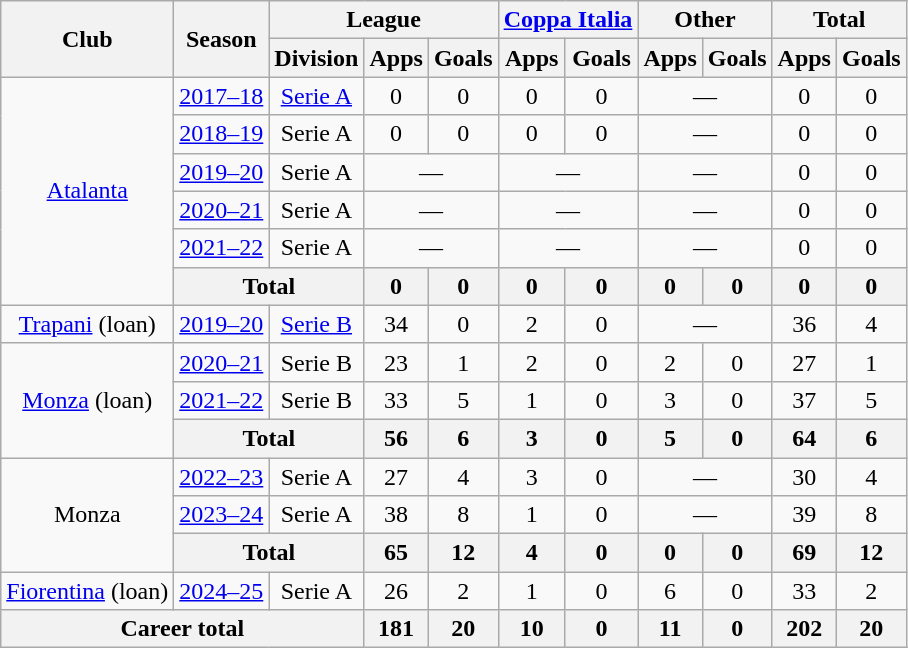<table class="wikitable" style="text-align:center">
<tr>
<th rowspan="2">Club</th>
<th rowspan="2">Season</th>
<th colspan="3">League</th>
<th colspan="2"><a href='#'>Coppa Italia</a></th>
<th colspan="2">Other</th>
<th colspan="2">Total</th>
</tr>
<tr>
<th>Division</th>
<th>Apps</th>
<th>Goals</th>
<th>Apps</th>
<th>Goals</th>
<th>Apps</th>
<th>Goals</th>
<th>Apps</th>
<th>Goals</th>
</tr>
<tr>
<td rowspan="6"><a href='#'>Atalanta</a></td>
<td><a href='#'>2017–18</a></td>
<td><a href='#'>Serie A</a></td>
<td>0</td>
<td>0</td>
<td>0</td>
<td>0</td>
<td colspan="2">—</td>
<td>0</td>
<td>0</td>
</tr>
<tr>
<td><a href='#'>2018–19</a></td>
<td>Serie A</td>
<td>0</td>
<td>0</td>
<td>0</td>
<td>0</td>
<td colspan="2">—</td>
<td>0</td>
<td>0</td>
</tr>
<tr>
<td><a href='#'>2019–20</a></td>
<td>Serie A</td>
<td colspan="2">—</td>
<td colspan="2">—</td>
<td colspan="2">—</td>
<td>0</td>
<td>0</td>
</tr>
<tr>
<td><a href='#'>2020–21</a></td>
<td>Serie A</td>
<td colspan="2">—</td>
<td colspan="2">—</td>
<td colspan="2">—</td>
<td>0</td>
<td>0</td>
</tr>
<tr>
<td><a href='#'>2021–22</a></td>
<td>Serie A</td>
<td colspan="2">—</td>
<td colspan="2">—</td>
<td colspan="2">—</td>
<td>0</td>
<td>0</td>
</tr>
<tr>
<th colspan="2">Total</th>
<th>0</th>
<th>0</th>
<th>0</th>
<th>0</th>
<th>0</th>
<th>0</th>
<th>0</th>
<th>0</th>
</tr>
<tr>
<td><a href='#'>Trapani</a> (loan)</td>
<td><a href='#'>2019–20</a></td>
<td><a href='#'>Serie B</a></td>
<td>34</td>
<td>0</td>
<td>2</td>
<td>0</td>
<td colspan="2">—</td>
<td>36</td>
<td>4</td>
</tr>
<tr>
<td rowspan="3"><a href='#'>Monza</a> (loan)</td>
<td><a href='#'>2020–21</a></td>
<td>Serie B</td>
<td>23</td>
<td>1</td>
<td>2</td>
<td>0</td>
<td>2</td>
<td>0</td>
<td>27</td>
<td>1</td>
</tr>
<tr>
<td><a href='#'>2021–22</a></td>
<td>Serie B</td>
<td>33</td>
<td>5</td>
<td>1</td>
<td>0</td>
<td>3</td>
<td>0</td>
<td>37</td>
<td>5</td>
</tr>
<tr>
<th colspan="2">Total</th>
<th>56</th>
<th>6</th>
<th>3</th>
<th>0</th>
<th>5</th>
<th>0</th>
<th>64</th>
<th>6</th>
</tr>
<tr>
<td rowspan="3">Monza</td>
<td><a href='#'>2022–23</a></td>
<td>Serie A</td>
<td>27</td>
<td>4</td>
<td>3</td>
<td>0</td>
<td colspan="2">—</td>
<td>30</td>
<td>4</td>
</tr>
<tr>
<td><a href='#'>2023–24</a></td>
<td>Serie A</td>
<td>38</td>
<td>8</td>
<td>1</td>
<td>0</td>
<td colspan="2">—</td>
<td>39</td>
<td>8</td>
</tr>
<tr>
<th colspan="2">Total</th>
<th>65</th>
<th>12</th>
<th>4</th>
<th>0</th>
<th>0</th>
<th>0</th>
<th>69</th>
<th>12</th>
</tr>
<tr>
<td><a href='#'>Fiorentina</a> (loan)</td>
<td><a href='#'>2024–25</a></td>
<td>Serie A</td>
<td>26</td>
<td>2</td>
<td>1</td>
<td>0</td>
<td>6</td>
<td>0</td>
<td>33</td>
<td>2</td>
</tr>
<tr>
<th colspan="3">Career total</th>
<th>181</th>
<th>20</th>
<th>10</th>
<th>0</th>
<th>11</th>
<th>0</th>
<th>202</th>
<th>20</th>
</tr>
</table>
